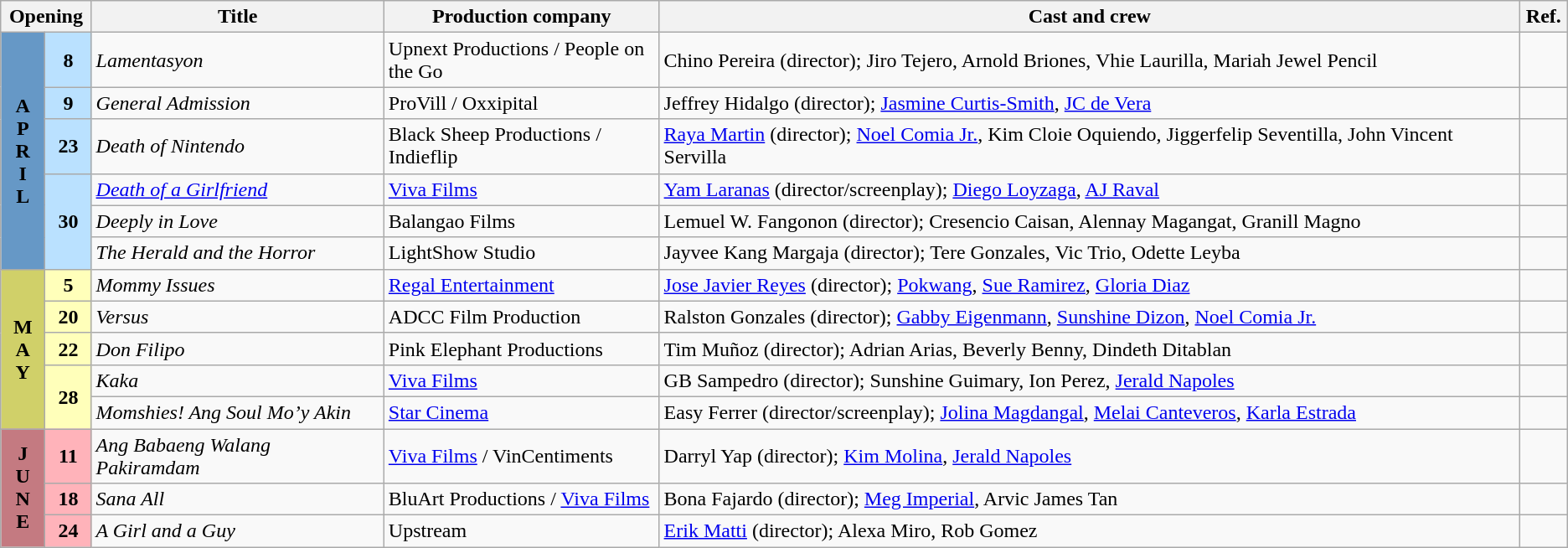<table class="wikitable sortable">
<tr style="background:; text-align:center;">
<th colspan="2" style="width:05%">Opening</th>
<th style="width:17%">Title</th>
<th style="width:16%">Production company</th>
<th style="width:50%">Cast and crew</th>
<th style="width:02%">Ref.</th>
</tr>
<tr>
<th rowspan="6" style="text-align:center; background:#6698c6">A<br>P<br>R<br>I<br>L</th>
<td style="text-align:center; background:#bae1ff"><strong>8</strong></td>
<td><em>Lamentasyon</em></td>
<td>Upnext Productions / People on the Go</td>
<td>Chino Pereira (director); Jiro Tejero, Arnold Briones, Vhie Laurilla, Mariah Jewel Pencil</td>
<td></td>
</tr>
<tr>
<td style="text-align:center; background:#bae1ff"><strong>9</strong></td>
<td><em>General Admission</em></td>
<td>ProVill / Oxxipital</td>
<td>Jeffrey Hidalgo (director); <a href='#'>Jasmine Curtis-Smith</a>, <a href='#'>JC de Vera</a></td>
<td></td>
</tr>
<tr>
<td style="text-align:center; background:#bae1ff"><strong>23</strong></td>
<td><em>Death of Nintendo</em></td>
<td>Black Sheep Productions / Indieflip</td>
<td><a href='#'>Raya Martin</a> (director); <a href='#'>Noel Comia Jr.</a>, Kim Cloie Oquiendo, Jiggerfelip Seventilla, John Vincent Servilla</td>
<td></td>
</tr>
<tr>
<td rowspan="3" style="text-align:center; background:#bae1ff"><strong>30</strong></td>
<td><em><a href='#'>Death of a Girlfriend</a></em></td>
<td><a href='#'>Viva Films</a></td>
<td><a href='#'>Yam Laranas</a> (director/screenplay); <a href='#'>Diego Loyzaga</a>, <a href='#'>AJ Raval</a></td>
<td></td>
</tr>
<tr>
<td><em>Deeply in Love</em></td>
<td>Balangao Films</td>
<td>Lemuel W. Fangonon (director); Cresencio Caisan, Alennay Magangat, Granill Magno</td>
<td></td>
</tr>
<tr>
<td><em>The Herald and the Horror</em></td>
<td>LightShow Studio</td>
<td>Jayvee Kang Margaja (director); Tere Gonzales, Vic Trio, Odette Leyba</td>
<td></td>
</tr>
<tr>
<th rowspan="5" style="text-align:center; background:#d0d069">M<br>A<br>Y</th>
<td style="text-align:center; background:#ffffba;"><strong>5</strong></td>
<td><em>Mommy Issues</em></td>
<td><a href='#'>Regal Entertainment</a></td>
<td><a href='#'>Jose Javier Reyes</a> (director); <a href='#'>Pokwang</a>, <a href='#'>Sue Ramirez</a>, <a href='#'>Gloria Diaz</a></td>
<td></td>
</tr>
<tr>
<td style="text-align:center; background:#ffffba;"><strong>20</strong></td>
<td><em>Versus</em></td>
<td>ADCC Film Production</td>
<td>Ralston Gonzales (director); <a href='#'>Gabby Eigenmann</a>, <a href='#'>Sunshine Dizon</a>, <a href='#'>Noel Comia Jr.</a></td>
<td></td>
</tr>
<tr>
<td style="text-align:center; background:#ffffba;"><strong>22</strong></td>
<td><em>Don Filipo</em></td>
<td>Pink Elephant Productions</td>
<td>Tim Muñoz (director); Adrian Arias, Beverly Benny, Dindeth Ditablan</td>
<td></td>
</tr>
<tr>
<td rowspan="2" style="text-align:center; background:#ffffba;"><strong>28</strong></td>
<td><em>Kaka</em></td>
<td><a href='#'>Viva Films</a></td>
<td>GB Sampedro (director); Sunshine Guimary, Ion Perez, <a href='#'>Jerald Napoles</a></td>
<td></td>
</tr>
<tr>
<td><em>Momshies! Ang Soul Mo’y Akin</em></td>
<td><a href='#'>Star Cinema</a></td>
<td>Easy Ferrer (director/screenplay); <a href='#'>Jolina Magdangal</a>, <a href='#'>Melai Canteveros</a>, <a href='#'>Karla Estrada</a></td>
<td></td>
</tr>
<tr>
<th rowspan="3" style="text-align:center; background:#c47a81">J<br>U<br>N<br>E</th>
<td style="text-align:center; background:#ffb3ba;"><strong>11</strong></td>
<td><em>Ang Babaeng Walang Pakiramdam</em></td>
<td><a href='#'>Viva Films</a> / VinCentiments</td>
<td>Darryl Yap (director); <a href='#'>Kim Molina</a>, <a href='#'>Jerald Napoles</a></td>
<td></td>
</tr>
<tr>
<td style="text-align:center; background:#ffb3ba;"><strong>18</strong></td>
<td><em>Sana All</em></td>
<td>BluArt Productions / <a href='#'>Viva Films</a></td>
<td>Bona Fajardo (director); <a href='#'>Meg Imperial</a>, Arvic James Tan</td>
<td></td>
</tr>
<tr>
<td style="text-align:center; background:#ffb3ba;"><strong>24</strong></td>
<td><em>A Girl and a Guy</em></td>
<td>Upstream</td>
<td><a href='#'>Erik Matti</a> (director); Alexa Miro, Rob Gomez</td>
<td></td>
</tr>
</table>
